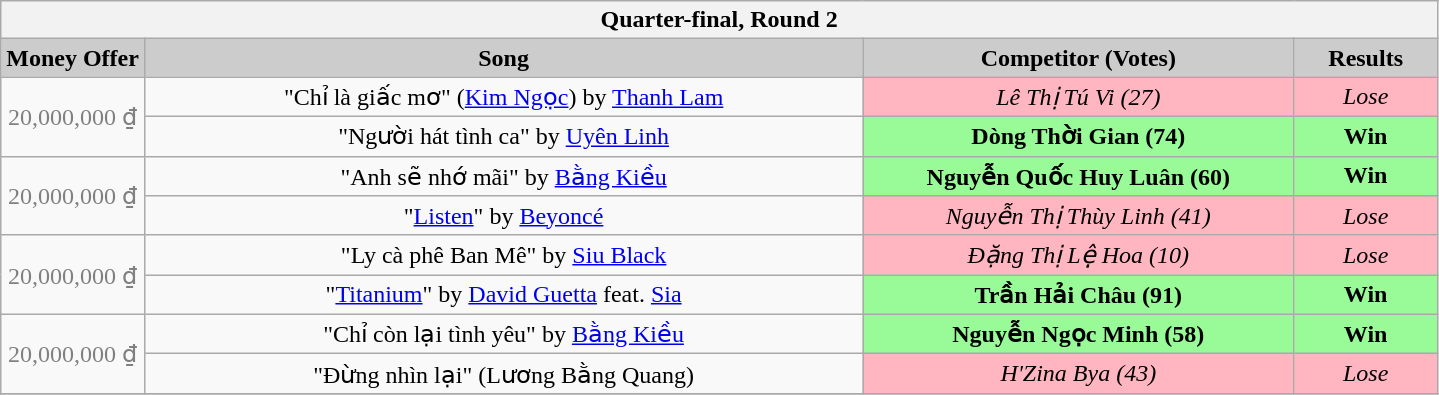<table class="wikitable" style="text-align:center;">
<tr>
<th colspan=5>Quarter-final, Round 2</th>
</tr>
<tr>
<td bgcolor="#CCCCCC" align="center" width="10%"><strong>Money Offer</strong></td>
<td bgcolor="#CCCCCC" align="center" width="50%"><strong>Song</strong></td>
<td bgcolor="#CCCCCC" align="center" width="30%"><strong>Competitor (Votes)</strong></td>
<td bgcolor="#CCCCCC" align="center" width="10"><strong>Results</strong></td>
</tr>
<tr>
<td rowspan=2 style="color: grey; vertical-align: middle; text-align: center; " class="table-na">20,000,000 ₫</td>
<td>"Chỉ là giấc mơ" (<a href='#'>Kim Ngọc</a>) by <a href='#'>Thanh Lam</a></td>
<td bgcolor="lightpink"><em>Lê Thị Tú Vi (27)</em></td>
<td bgcolor="lightpink"><em>Lose</em></td>
</tr>
<tr>
<td>"Người hát tình ca" by <a href='#'>Uyên Linh</a></td>
<td bgcolor="palegreen"><strong>Dòng Thời Gian (74)</strong></td>
<td bgcolor="palegreen"><strong>Win</strong></td>
</tr>
<tr>
<td rowspan=2 style="color: grey; vertical-align: middle; text-align: center; " class="table-na">20,000,000 ₫</td>
<td>"Anh sẽ nhớ mãi" by <a href='#'>Bằng Kiều</a></td>
<td bgcolor="palegreen"><strong>Nguyễn Quốc Huy Luân (60)</strong></td>
<td bgcolor="palegreen"><strong>Win</strong></td>
</tr>
<tr>
<td>"<a href='#'>Listen</a>" by <a href='#'>Beyoncé</a></td>
<td bgcolor="lightpink"><em>Nguyễn Thị Thùy Linh (41)</em></td>
<td bgcolor="lightpink"><em>Lose</em></td>
</tr>
<tr>
<td rowspan=2 style="color: grey; vertical-align: middle; text-align: center; " class="table-na">20,000,000 ₫</td>
<td>"Ly cà phê Ban Mê" by <a href='#'>Siu Black</a></td>
<td bgcolor="lightpink"><em>Đặng Thị Lệ Hoa (10)</em></td>
<td bgcolor="lightpink"><em>Lose</em></td>
</tr>
<tr>
<td>"<a href='#'>Titanium</a>" by <a href='#'>David Guetta</a> feat. <a href='#'>Sia</a></td>
<td bgcolor="palegreen"><strong>Trần Hải Châu (91)</strong></td>
<td bgcolor="palegreen"><strong>Win</strong></td>
</tr>
<tr>
<td rowspan=2 style="color: grey; vertical-align: middle; text-align: center; " class="table-na">20,000,000 ₫</td>
<td>"Chỉ còn lại tình yêu" by <a href='#'>Bằng Kiều</a></td>
<td bgcolor="palegreen"><strong>Nguyễn Ngọc Minh (58)</strong></td>
<td bgcolor="palegreen"><strong>Win</strong></td>
</tr>
<tr>
<td>"Đừng nhìn lại" (Lương Bằng Quang)</td>
<td bgcolor="lightpink"><em>H'Zina Bya (43)</em></td>
<td bgcolor="lightpink"><em>Lose</em></td>
</tr>
<tr>
</tr>
</table>
